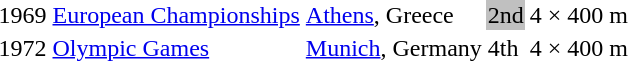<table>
<tr>
<td>1969</td>
<td><a href='#'>European Championships</a></td>
<td><a href='#'>Athens</a>, Greece</td>
<td bgcolor="silver">2nd</td>
<td>4 × 400 m</td>
</tr>
<tr>
<td>1972</td>
<td><a href='#'>Olympic Games</a></td>
<td><a href='#'>Munich</a>, Germany</td>
<td>4th</td>
<td>4 × 400 m</td>
</tr>
</table>
